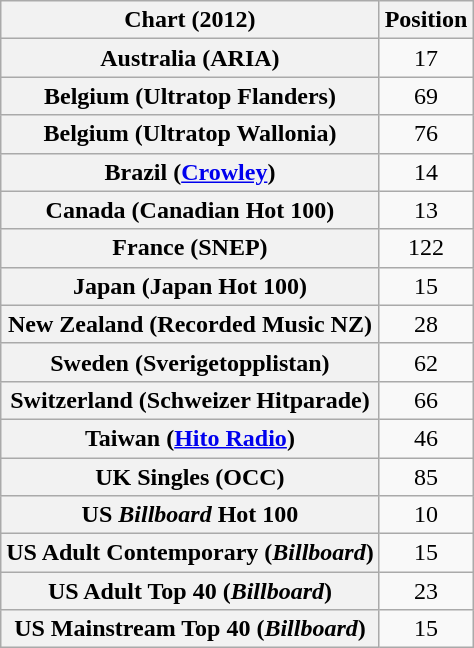<table class="wikitable sortable plainrowheaders" style="text-align:center">
<tr>
<th scope="col">Chart (2012)</th>
<th scope="col">Position</th>
</tr>
<tr>
<th scope="row">Australia (ARIA)</th>
<td style="text-align:center;">17</td>
</tr>
<tr>
<th scope="row">Belgium (Ultratop Flanders)</th>
<td style="text-align:center;">69</td>
</tr>
<tr>
<th scope="row">Belgium (Ultratop Wallonia)</th>
<td style="text-align:center;">76</td>
</tr>
<tr>
<th scope="row">Brazil (<a href='#'>Crowley</a>)</th>
<td style="text-align:center;">14</td>
</tr>
<tr>
<th scope="row">Canada (Canadian Hot 100)</th>
<td style="text-align:center;">13</td>
</tr>
<tr>
<th scope="row">France (SNEP)</th>
<td style="text-align:center;">122</td>
</tr>
<tr>
<th scope="row">Japan (Japan Hot 100)</th>
<td style="text-align:center;">15</td>
</tr>
<tr>
<th scope="row">New Zealand (Recorded Music NZ)</th>
<td style="text-align:center;">28</td>
</tr>
<tr>
<th scope="row">Sweden (Sverigetopplistan)</th>
<td style="text-align:center;">62</td>
</tr>
<tr>
<th scope="row">Switzerland (Schweizer Hitparade)</th>
<td style="text-align:center;">66</td>
</tr>
<tr>
<th scope="row">Taiwan (<a href='#'>Hito Radio</a>)</th>
<td style="text-align:center;">46</td>
</tr>
<tr>
<th scope="row">UK Singles (OCC)</th>
<td align="center">85</td>
</tr>
<tr>
<th scope="row">US <em>Billboard</em> Hot 100</th>
<td style="text-align:center;">10</td>
</tr>
<tr>
<th scope="row">US Adult Contemporary (<em>Billboard</em>)</th>
<td style="text-align:center;">15</td>
</tr>
<tr>
<th scope="row">US Adult Top 40 (<em>Billboard</em>)</th>
<td style="text-align:center;">23</td>
</tr>
<tr>
<th scope="row">US Mainstream Top 40 (<em>Billboard</em>)</th>
<td style="text-align:center;">15</td>
</tr>
</table>
